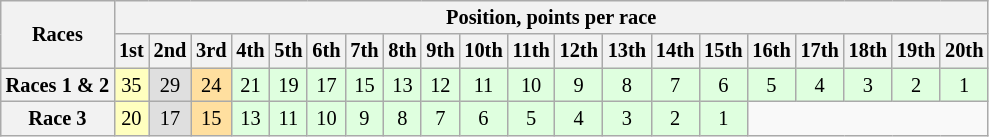<table class="wikitable" style="font-size:85%; text-align:center">
<tr>
<th rowspan="2">Races</th>
<th colspan="20">Position, points per race</th>
</tr>
<tr>
<th>1st</th>
<th>2nd</th>
<th>3rd</th>
<th>4th</th>
<th>5th</th>
<th>6th</th>
<th>7th</th>
<th>8th</th>
<th>9th</th>
<th>10th</th>
<th>11th</th>
<th>12th</th>
<th>13th</th>
<th>14th</th>
<th>15th</th>
<th>16th</th>
<th>17th</th>
<th>18th</th>
<th>19th</th>
<th>20th</th>
</tr>
<tr>
<th>Races 1 & 2</th>
<td bgcolor="#ffffbf">35</td>
<td bgcolor="#dfdfdf">29</td>
<td bgcolor="#ffdf9f">24</td>
<td bgcolor="#dfffdf">21</td>
<td bgcolor="#dfffdf">19</td>
<td bgcolor="#dfffdf">17</td>
<td bgcolor="#dfffdf">15</td>
<td bgcolor="#dfffdf">13</td>
<td bgcolor="#dfffdf">12</td>
<td bgcolor="#dfffdf">11</td>
<td bgcolor="#dfffdf">10</td>
<td bgcolor="#dfffdf">9</td>
<td bgcolor="#dfffdf">8</td>
<td bgcolor="#dfffdf">7</td>
<td bgcolor="#dfffdf">6</td>
<td bgcolor="#dfffdf">5</td>
<td bgcolor="#dfffdf">4</td>
<td bgcolor="#dfffdf">3</td>
<td bgcolor="#dfffdf">2</td>
<td bgcolor="#dfffdf">1</td>
</tr>
<tr>
<th>Race 3</th>
<td bgcolor="#ffffbf">20</td>
<td bgcolor="#dfdfdf">17</td>
<td bgcolor="#ffdf9f">15</td>
<td bgcolor="#dfffdf">13</td>
<td bgcolor="#dfffdf">11</td>
<td bgcolor="#dfffdf">10</td>
<td bgcolor="#dfffdf">9</td>
<td bgcolor="#dfffdf">8</td>
<td bgcolor="#dfffdf">7</td>
<td bgcolor="#dfffdf">6</td>
<td bgcolor="#dfffdf">5</td>
<td bgcolor="#dfffdf">4</td>
<td bgcolor="#dfffdf">3</td>
<td bgcolor="#dfffdf">2</td>
<td bgcolor="#dfffdf">1</td>
</tr>
</table>
